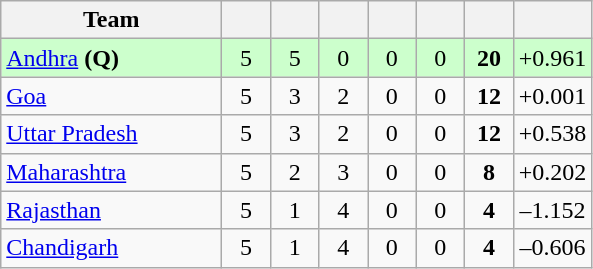<table class="wikitable" style="text-align:center">
<tr>
<th style="width:140px;">Team</th>
<th style="width:25px;"></th>
<th style="width:25px;"></th>
<th style="width:25px;"></th>
<th style="width:25px;"></th>
<th style="width:25px;"></th>
<th style="width:25px;"></th>
<th style="width:40px;"></th>
</tr>
<tr style="background:#cfc;">
<td style="text-align:left"><a href='#'>Andhra</a> <strong>(Q)</strong></td>
<td>5</td>
<td>5</td>
<td>0</td>
<td>0</td>
<td>0</td>
<td><strong>20</strong></td>
<td>+0.961</td>
</tr>
<tr>
<td style="text-align:left"><a href='#'>Goa</a></td>
<td>5</td>
<td>3</td>
<td>2</td>
<td>0</td>
<td>0</td>
<td><strong>12</strong></td>
<td>+0.001</td>
</tr>
<tr>
<td style="text-align:left"><a href='#'>Uttar Pradesh</a></td>
<td>5</td>
<td>3</td>
<td>2</td>
<td>0</td>
<td>0</td>
<td><strong>12</strong></td>
<td>+0.538</td>
</tr>
<tr>
<td style="text-align:left"><a href='#'>Maharashtra</a></td>
<td>5</td>
<td>2</td>
<td>3</td>
<td>0</td>
<td>0</td>
<td><strong>8</strong></td>
<td>+0.202</td>
</tr>
<tr>
<td style="text-align:left"><a href='#'>Rajasthan</a></td>
<td>5</td>
<td>1</td>
<td>4</td>
<td>0</td>
<td>0</td>
<td><strong>4</strong></td>
<td>–1.152</td>
</tr>
<tr>
<td style="text-align:left"><a href='#'>Chandigarh</a></td>
<td>5</td>
<td>1</td>
<td>4</td>
<td>0</td>
<td>0</td>
<td><strong>4</strong></td>
<td>–0.606</td>
</tr>
</table>
